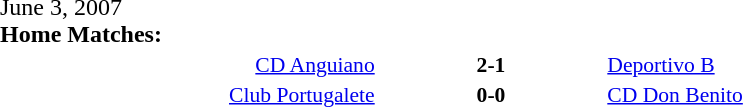<table width=100% cellspacing=1>
<tr>
<th width=20%></th>
<th width=12%></th>
<th width=20%></th>
<th></th>
</tr>
<tr>
<td>June 3, 2007<br><strong>Home Matches:</strong></td>
</tr>
<tr style=font-size:90%>
<td align=right><a href='#'>CD Anguiano</a></td>
<td align=center><strong>2-1</strong></td>
<td><a href='#'>Deportivo B</a></td>
</tr>
<tr style=font-size:90%>
<td align=right><a href='#'>Club Portugalete</a></td>
<td align=center><strong>0-0</strong></td>
<td><a href='#'>CD Don Benito</a></td>
</tr>
</table>
